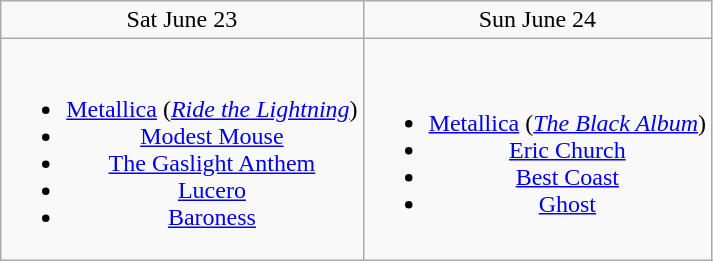<table class="wikitable plainrowheaders" style="text-align:center;" border="1">
<tr>
<td>Sat June 23</td>
<td>Sun June 24</td>
</tr>
<tr>
<td><br><ul><li><a href='#'>Metallica</a> (<em><a href='#'>Ride the Lightning</a></em>)</li><li><a href='#'>Modest Mouse</a></li><li><a href='#'>The Gaslight Anthem</a></li><li><a href='#'>Lucero</a></li><li><a href='#'>Baroness</a></li></ul></td>
<td><br><ul><li><a href='#'>Metallica</a> (<em><a href='#'>The Black Album</a></em>)</li><li><a href='#'>Eric Church</a></li><li><a href='#'>Best Coast</a></li><li><a href='#'>Ghost</a></li></ul></td>
</tr>
</table>
